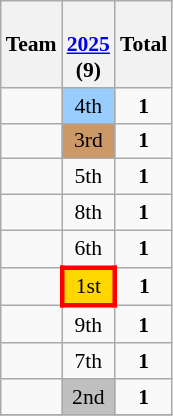<table class="wikitable" style="text-align:center; font-size:90%;">
<tr>
<th>Team</th>
<th><br><a href='#'>2025</a><br>(9)</th>
<th>Total</th>
</tr>
<tr>
<td align=left></td>
<td bgcolor="#9acdff">4th</td>
<td><strong>1</strong></td>
</tr>
<tr>
<td align=left></td>
<td bgcolor="#cc9966">3rd</td>
<td><strong>1</strong></td>
</tr>
<tr>
<td align=left></td>
<td>5th</td>
<td><strong>1</strong></td>
</tr>
<tr>
<td align=left></td>
<td>8th</td>
<td><strong>1</strong></td>
</tr>
<tr>
<td align=left></td>
<td>6th</td>
<td><strong>1</strong></td>
</tr>
<tr>
<td align=left></td>
<td style="border:3px solid red" bgcolor="gold">1st</td>
<td><strong>1</strong></td>
</tr>
<tr>
<td align=left></td>
<td>9th</td>
<td><strong>1</strong></td>
</tr>
<tr>
<td align=left></td>
<td>7th</td>
<td><strong>1</strong></td>
</tr>
<tr>
<td align=left></td>
<td bgcolor="silver">2nd</td>
<td><strong>1</strong></td>
</tr>
<tr>
</tr>
</table>
